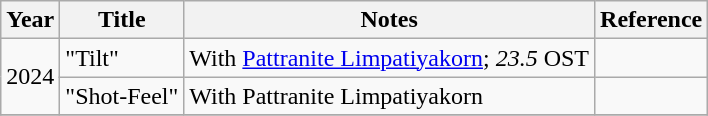<table class="wikitable" style="text-align:left;">
<tr>
<th>Year</th>
<th>Title</th>
<th>Notes</th>
<th>Reference</th>
</tr>
<tr>
<td rowspan="2">2024</td>
<td>"Tilt"</td>
<td>With <a href='#'>Pattranite Limpatiyakorn</a>; <em>23.5</em> OST</td>
<td></td>
</tr>
<tr>
<td>"Shot-Feel"</td>
<td>With Pattranite Limpatiyakorn</td>
<td></td>
</tr>
<tr>
</tr>
</table>
